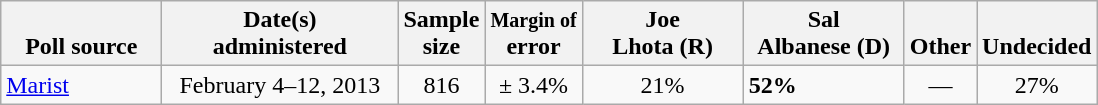<table class="wikitable">
<tr valign= bottom>
<th style="width:100px;">Poll source</th>
<th style="width:150px;">Date(s)<br>administered</th>
<th class=small>Sample<br>size</th>
<th><small>Margin of</small><br>error</th>
<th style="width:100px;">Joe<br>Lhota (R)</th>
<th style="width:100px;">Sal<br>Albanese (D)</th>
<th>Other</th>
<th>Undecided</th>
</tr>
<tr>
<td><a href='#'>Marist</a></td>
<td align=center>February 4–12, 2013</td>
<td align=center>816</td>
<td align=center>± 3.4%</td>
<td align=center>21%</td>
<td><strong>52%</strong></td>
<td align=center>—</td>
<td align=center>27%</td>
</tr>
</table>
